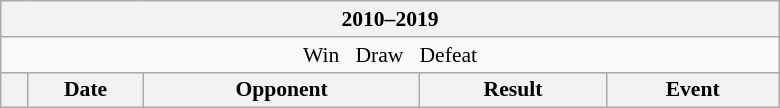<table class="wikitable collapsible collapsed" style="font-size: 90%; min-width: 520px;">
<tr>
<th colspan="5" width="400">2010–2019</th>
</tr>
<tr>
<td align="center" colspan="5"> Win   Draw   Defeat</td>
</tr>
<tr>
<th></th>
<th width=70>Date</th>
<th>Opponent</th>
<th>Result</th>
<th>Event</th>
</tr>
</table>
